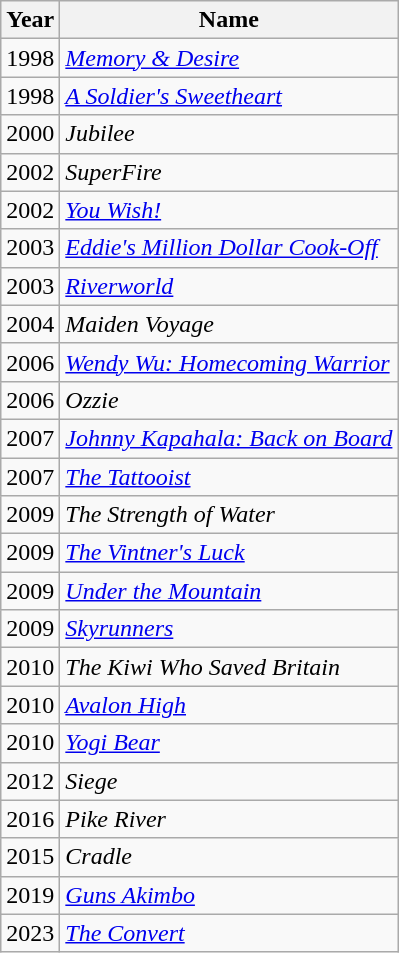<table class="wikitable">
<tr>
<th>Year</th>
<th>Name</th>
</tr>
<tr>
<td>1998</td>
<td><em><a href='#'>Memory & Desire</a></em></td>
</tr>
<tr>
<td>1998</td>
<td><em><a href='#'>A Soldier's Sweetheart</a></em></td>
</tr>
<tr>
<td>2000</td>
<td><em>Jubilee</em></td>
</tr>
<tr>
<td>2002</td>
<td><em>SuperFire</em></td>
</tr>
<tr>
<td>2002</td>
<td><em><a href='#'>You Wish!</a></em></td>
</tr>
<tr>
<td>2003</td>
<td><em><a href='#'>Eddie's Million Dollar Cook-Off</a></em></td>
</tr>
<tr>
<td>2003</td>
<td><em><a href='#'>Riverworld</a></em></td>
</tr>
<tr>
<td>2004</td>
<td><em>Maiden Voyage</em></td>
</tr>
<tr>
<td>2006</td>
<td><em><a href='#'>Wendy Wu: Homecoming Warrior</a></em></td>
</tr>
<tr>
<td>2006</td>
<td><em>Ozzie</em></td>
</tr>
<tr>
<td>2007</td>
<td><em><a href='#'>Johnny Kapahala: Back on Board</a></em></td>
</tr>
<tr>
<td>2007</td>
<td><em><a href='#'>The Tattooist</a></em></td>
</tr>
<tr>
<td>2009</td>
<td><em>The Strength of Water</em></td>
</tr>
<tr>
<td>2009</td>
<td><em><a href='#'>The Vintner's Luck</a></em></td>
</tr>
<tr>
<td>2009</td>
<td><em><a href='#'>Under the Mountain</a></em></td>
</tr>
<tr>
<td>2009</td>
<td><em><a href='#'>Skyrunners</a></em></td>
</tr>
<tr>
<td>2010</td>
<td><em>The Kiwi Who Saved Britain</em></td>
</tr>
<tr>
<td>2010</td>
<td><em><a href='#'>Avalon High</a></em></td>
</tr>
<tr>
<td>2010</td>
<td><em><a href='#'>Yogi Bear</a></em></td>
</tr>
<tr>
<td>2012</td>
<td><em>Siege</em></td>
</tr>
<tr>
<td>2016</td>
<td><em>Pike River</em></td>
</tr>
<tr>
<td>2015</td>
<td><em>Cradle</em></td>
</tr>
<tr>
<td>2019</td>
<td><em><a href='#'>Guns Akimbo</a></em></td>
</tr>
<tr>
<td>2023</td>
<td><em><a href='#'>The Convert</a></em></td>
</tr>
</table>
